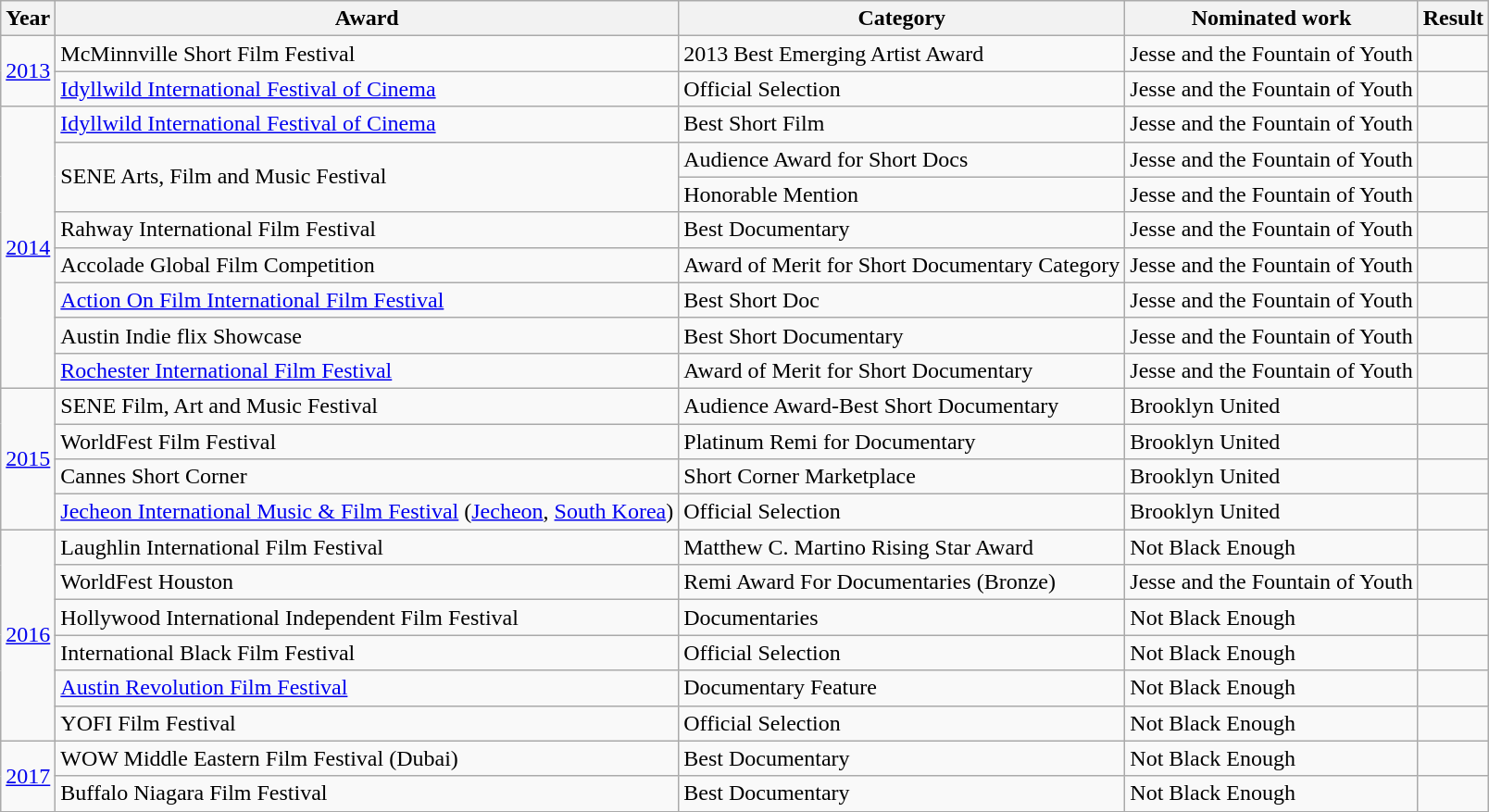<table class="wikitable">
<tr>
<th>Year</th>
<th>Award</th>
<th>Category</th>
<th>Nominated work</th>
<th>Result</th>
</tr>
<tr>
<td rowspan=2><a href='#'>2013</a></td>
<td>McMinnville Short Film Festival</td>
<td>2013 Best Emerging Artist Award</td>
<td>Jesse and the Fountain of Youth</td>
<td></td>
</tr>
<tr>
<td><a href='#'>Idyllwild International Festival of Cinema</a></td>
<td>Official Selection</td>
<td>Jesse and the Fountain of Youth</td>
<td></td>
</tr>
<tr>
<td rowspan=8><a href='#'>2014</a></td>
<td><a href='#'>Idyllwild International Festival of Cinema</a></td>
<td>Best Short Film</td>
<td>Jesse and the Fountain of Youth</td>
<td></td>
</tr>
<tr>
<td rowspan=2>SENE Arts, Film and Music Festival</td>
<td>Audience Award for Short Docs</td>
<td>Jesse and the Fountain of Youth</td>
<td></td>
</tr>
<tr>
<td>Honorable Mention</td>
<td>Jesse and the Fountain of Youth</td>
<td></td>
</tr>
<tr>
<td>Rahway International Film Festival</td>
<td>Best Documentary</td>
<td>Jesse and the Fountain of Youth</td>
<td></td>
</tr>
<tr>
<td>Accolade Global Film Competition</td>
<td>Award of Merit for Short Documentary Category</td>
<td>Jesse and the Fountain of Youth</td>
<td></td>
</tr>
<tr>
<td><a href='#'>Action On Film International Film Festival</a></td>
<td>Best Short Doc</td>
<td>Jesse and the Fountain of Youth</td>
<td></td>
</tr>
<tr>
<td>Austin Indie flix Showcase</td>
<td>Best Short Documentary</td>
<td>Jesse and the Fountain of Youth</td>
<td></td>
</tr>
<tr>
<td><a href='#'>Rochester International Film Festival</a></td>
<td>Award of Merit for Short Documentary</td>
<td>Jesse and the Fountain of Youth</td>
<td></td>
</tr>
<tr>
<td rowspan=4><a href='#'>2015</a></td>
<td>SENE Film, Art and Music Festival</td>
<td>Audience Award-Best Short Documentary</td>
<td>Brooklyn United</td>
<td></td>
</tr>
<tr>
<td>WorldFest Film Festival</td>
<td>Platinum Remi for Documentary</td>
<td>Brooklyn United</td>
<td></td>
</tr>
<tr>
<td>Cannes Short Corner</td>
<td>Short Corner Marketplace</td>
<td>Brooklyn United</td>
<td></td>
</tr>
<tr>
<td><a href='#'>Jecheon International Music & Film Festival</a> (<a href='#'>Jecheon</a>, <a href='#'>South Korea</a>)</td>
<td>Official Selection</td>
<td>Brooklyn United</td>
<td></td>
</tr>
<tr>
<td rowspan=6><a href='#'>2016</a></td>
<td>Laughlin International Film Festival</td>
<td>Matthew C. Martino Rising Star Award</td>
<td>Not Black Enough</td>
<td></td>
</tr>
<tr>
<td>WorldFest Houston</td>
<td>Remi Award For Documentaries (Bronze)</td>
<td>Jesse and the Fountain of Youth</td>
<td></td>
</tr>
<tr>
<td>Hollywood International Independent Film Festival</td>
<td>Documentaries</td>
<td>Not Black Enough</td>
<td></td>
</tr>
<tr>
<td>International Black Film Festival</td>
<td>Official Selection</td>
<td>Not Black Enough</td>
<td></td>
</tr>
<tr>
<td><a href='#'>Austin Revolution Film Festival</a></td>
<td>Documentary Feature</td>
<td>Not Black Enough</td>
<td></td>
</tr>
<tr>
<td>YOFI Film Festival</td>
<td>Official Selection</td>
<td>Not Black Enough</td>
<td></td>
</tr>
<tr>
<td rowspan=2><a href='#'>2017</a></td>
<td>WOW Middle Eastern Film Festival (Dubai)</td>
<td>Best Documentary</td>
<td>Not Black Enough</td>
<td></td>
</tr>
<tr>
<td>Buffalo Niagara Film Festival</td>
<td>Best Documentary</td>
<td>Not Black Enough</td>
<td></td>
</tr>
<tr>
</tr>
</table>
